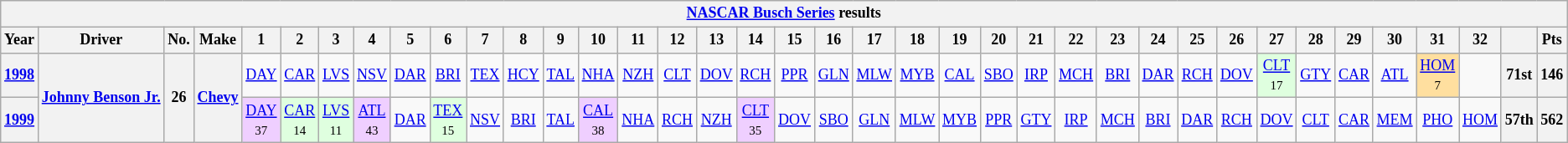<table class="wikitable" style="text-align:center; font-size:75%">
<tr>
<th colspan="42"><a href='#'>NASCAR Busch Series</a> results</th>
</tr>
<tr>
<th>Year</th>
<th>Driver</th>
<th>No.</th>
<th>Make</th>
<th>1</th>
<th>2</th>
<th>3</th>
<th>4</th>
<th>5</th>
<th>6</th>
<th>7</th>
<th>8</th>
<th>9</th>
<th>10</th>
<th>11</th>
<th>12</th>
<th>13</th>
<th>14</th>
<th>15</th>
<th>16</th>
<th>17</th>
<th>18</th>
<th>19</th>
<th>20</th>
<th>21</th>
<th>22</th>
<th>23</th>
<th>24</th>
<th>25</th>
<th>26</th>
<th>27</th>
<th>28</th>
<th>29</th>
<th>30</th>
<th>31</th>
<th>32</th>
<th></th>
<th>Pts</th>
</tr>
<tr>
<th><a href='#'>1998</a></th>
<th rowspan=2><a href='#'>Johnny Benson Jr.</a></th>
<th rowspan=2>26</th>
<th rowspan=2><a href='#'>Chevy</a></th>
<td><a href='#'>DAY</a></td>
<td><a href='#'>CAR</a></td>
<td><a href='#'>LVS</a></td>
<td><a href='#'>NSV</a></td>
<td><a href='#'>DAR</a></td>
<td><a href='#'>BRI</a></td>
<td><a href='#'>TEX</a></td>
<td><a href='#'>HCY</a></td>
<td><a href='#'>TAL</a></td>
<td><a href='#'>NHA</a></td>
<td><a href='#'>NZH</a></td>
<td><a href='#'>CLT</a></td>
<td><a href='#'>DOV</a></td>
<td><a href='#'>RCH</a></td>
<td><a href='#'>PPR</a></td>
<td><a href='#'>GLN</a></td>
<td><a href='#'>MLW</a></td>
<td><a href='#'>MYB</a></td>
<td><a href='#'>CAL</a></td>
<td><a href='#'>SBO</a></td>
<td><a href='#'>IRP</a></td>
<td><a href='#'>MCH</a></td>
<td><a href='#'>BRI</a></td>
<td><a href='#'>DAR</a></td>
<td><a href='#'>RCH</a></td>
<td><a href='#'>DOV</a></td>
<td style="background:#DFFFDF;"><a href='#'>CLT</a><br><small>17</small></td>
<td><a href='#'>GTY</a></td>
<td><a href='#'>CAR</a></td>
<td><a href='#'>ATL</a></td>
<td style="background:#FFDF9F;"><a href='#'>HOM</a><br><small>7</small></td>
<td colspan=1></td>
<th>71st</th>
<th>146</th>
</tr>
<tr>
<th><a href='#'>1999</a></th>
<td style="background:#EFCFFF;"><a href='#'>DAY</a><br><small>37</small></td>
<td style="background:#DFFFDF;"><a href='#'>CAR</a><br><small>14</small></td>
<td style="background:#DFFFDF;"><a href='#'>LVS</a><br><small>11</small></td>
<td style="background:#EFCFFF;"><a href='#'>ATL</a><br><small>43</small></td>
<td><a href='#'>DAR</a></td>
<td style="background:#DFFFDF;"><a href='#'>TEX</a><br><small>15</small></td>
<td><a href='#'>NSV</a></td>
<td><a href='#'>BRI</a></td>
<td><a href='#'>TAL</a></td>
<td style="background:#EFCFFF;"><a href='#'>CAL</a><br><small>38</small></td>
<td><a href='#'>NHA</a></td>
<td><a href='#'>RCH</a></td>
<td><a href='#'>NZH</a></td>
<td style="background:#EFCFFF;"><a href='#'>CLT</a><br><small>35</small></td>
<td><a href='#'>DOV</a></td>
<td><a href='#'>SBO</a></td>
<td><a href='#'>GLN</a></td>
<td><a href='#'>MLW</a></td>
<td><a href='#'>MYB</a></td>
<td><a href='#'>PPR</a></td>
<td><a href='#'>GTY</a></td>
<td><a href='#'>IRP</a></td>
<td><a href='#'>MCH</a></td>
<td><a href='#'>BRI</a></td>
<td><a href='#'>DAR</a></td>
<td><a href='#'>RCH</a></td>
<td><a href='#'>DOV</a></td>
<td><a href='#'>CLT</a></td>
<td><a href='#'>CAR</a></td>
<td><a href='#'>MEM</a></td>
<td><a href='#'>PHO</a></td>
<td><a href='#'>HOM</a></td>
<th>57th</th>
<th>562</th>
</tr>
</table>
